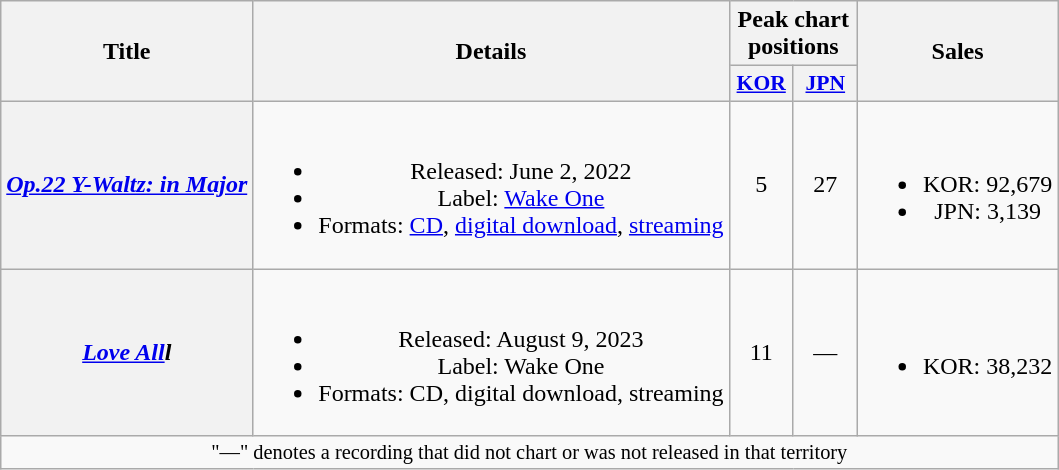<table class="wikitable plainrowheaders" style="text-align:center">
<tr>
<th scope="col" rowspan="2">Title</th>
<th scope="col" rowspan="2">Details</th>
<th scope="col" colspan="2">Peak chart<br>positions</th>
<th scope="col" rowspan="2">Sales</th>
</tr>
<tr>
<th scope="col" style="font-size:90%; width:2.5em"><a href='#'>KOR</a><br></th>
<th scope="col" style="font-size:90%; width:2.5em"><a href='#'>JPN</a><br></th>
</tr>
<tr>
<th scope="row"><em><a href='#'>Op.22 Y-Waltz: in Major</a></em></th>
<td><br><ul><li>Released: June 2, 2022</li><li>Label: <a href='#'>Wake One</a></li><li>Formats: <a href='#'>CD</a>, <a href='#'>digital download</a>, <a href='#'>streaming</a></li></ul></td>
<td>5</td>
<td>27</td>
<td><br><ul><li>KOR: 92,679</li><li>JPN: 3,139 </li></ul></td>
</tr>
<tr>
<th scope="row"><em><a href='#'>Love All</a>l</em></th>
<td><br><ul><li>Released: August 9, 2023</li><li>Label: Wake One</li><li>Formats: CD, digital download, streaming</li></ul></td>
<td>11</td>
<td>—</td>
<td><br><ul><li>KOR: 38,232</li></ul></td>
</tr>
<tr>
<td colspan="5" style="font-size:85%">"—" denotes a recording that did not chart or was not released in that territory</td>
</tr>
</table>
